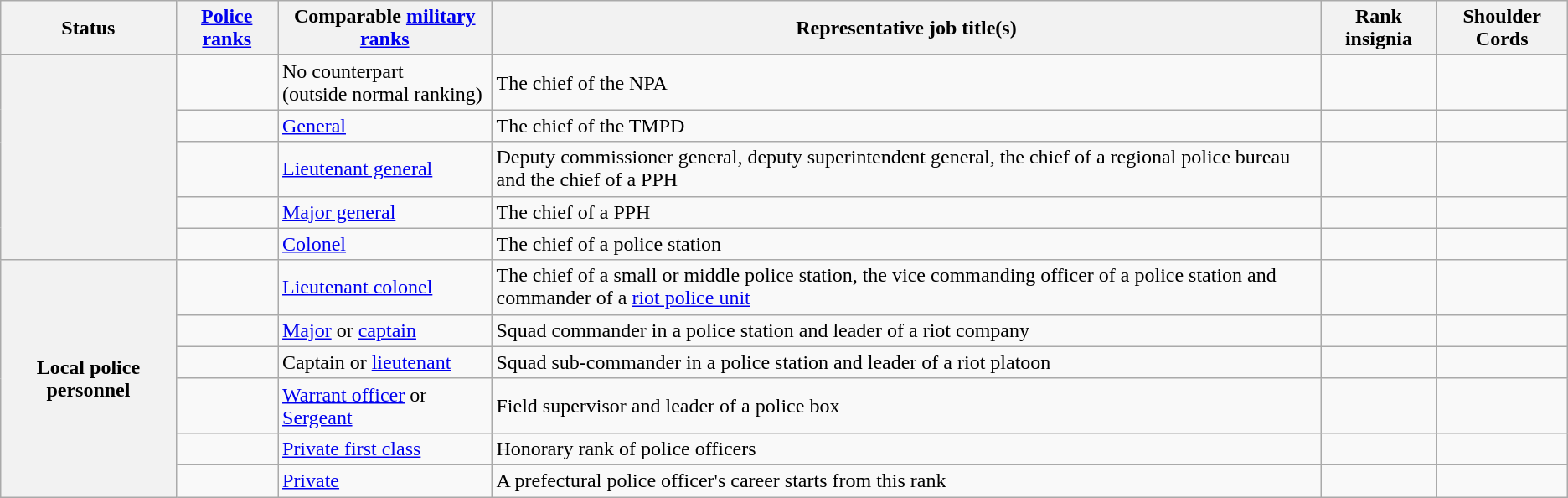<table class=wikitable>
<tr>
<th>Status</th>
<th><a href='#'>Police ranks</a></th>
<th>Comparable <a href='#'>military ranks</a></th>
<th>Representative job title(s)</th>
<th>Rank insignia</th>
<th>Shoulder Cords</th>
</tr>
<tr>
<th rowspan="5"></th>
<td></td>
<td>No counterpart<br>(outside normal ranking)</td>
<td>The chief of the NPA</td>
<td align="center"></td>
<td align="center"></td>
</tr>
<tr>
<td></td>
<td><a href='#'>General</a></td>
<td>The chief of the TMPD</td>
<td align="center"></td>
<td align="center"></td>
</tr>
<tr>
<td></td>
<td><a href='#'>Lieutenant general</a></td>
<td>Deputy commissioner general, deputy superintendent general, the chief of a regional police bureau and the chief of a PPH</td>
<td align="center"></td>
<td align="center"></td>
</tr>
<tr>
<td></td>
<td><a href='#'>Major general</a></td>
<td>The chief of a PPH</td>
<td align="center"></td>
<td align="center"></td>
</tr>
<tr>
<td></td>
<td><a href='#'>Colonel</a></td>
<td>The chief of a police station</td>
<td align="center"></td>
<td align="center"></td>
</tr>
<tr>
<th rowspan="6">Local police personnel</th>
<td></td>
<td><a href='#'>Lieutenant colonel</a></td>
<td>The chief of a small or middle police station, the vice commanding officer of a police station and commander of a <a href='#'>riot police unit</a></td>
<td align="center"></td>
<td align="center"></td>
</tr>
<tr>
<td></td>
<td><a href='#'>Major</a> or <a href='#'>captain</a></td>
<td>Squad commander in a police station and leader of a riot company</td>
<td align="center"></td>
<td align="center"></td>
</tr>
<tr>
<td></td>
<td>Captain or <a href='#'>lieutenant</a></td>
<td>Squad sub-commander in a police station and leader of a riot platoon</td>
<td align="center"></td>
<td align="center"></td>
</tr>
<tr>
<td></td>
<td><a href='#'>Warrant officer</a> or <a href='#'>Sergeant</a></td>
<td>Field supervisor and leader of a police box</td>
<td align="center"></td>
<td align="center"></td>
</tr>
<tr>
<td></td>
<td><a href='#'>Private first class</a></td>
<td>Honorary rank of police officers</td>
<td align="center"></td>
<td align="center"></td>
</tr>
<tr>
<td></td>
<td><a href='#'>Private</a></td>
<td>A prefectural police officer's career starts from this rank</td>
<td align="center"></td>
<td align="center"></td>
</tr>
</table>
